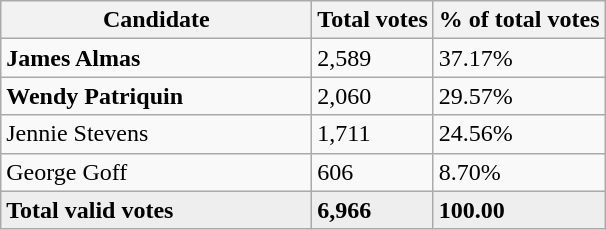<table class="wikitable">
<tr>
<th bgcolor="#DDDDFF" width="200px">Candidate</th>
<th bgcolor="#DDDDFF">Total votes</th>
<th bgcolor="#DDDDFF">% of total votes</th>
</tr>
<tr>
<td><strong>James Almas</strong></td>
<td>2,589</td>
<td>37.17%</td>
</tr>
<tr>
<td><strong>Wendy Patriquin</strong></td>
<td>2,060</td>
<td>29.57%</td>
</tr>
<tr>
<td>Jennie Stevens</td>
<td>1,711</td>
<td>24.56%</td>
</tr>
<tr>
<td>George Goff</td>
<td>606</td>
<td>8.70%</td>
</tr>
<tr bgcolor="#EEEEEE">
<td><strong>Total valid votes</strong></td>
<td><strong>6,966</strong></td>
<td><strong>100.00</strong></td>
</tr>
</table>
